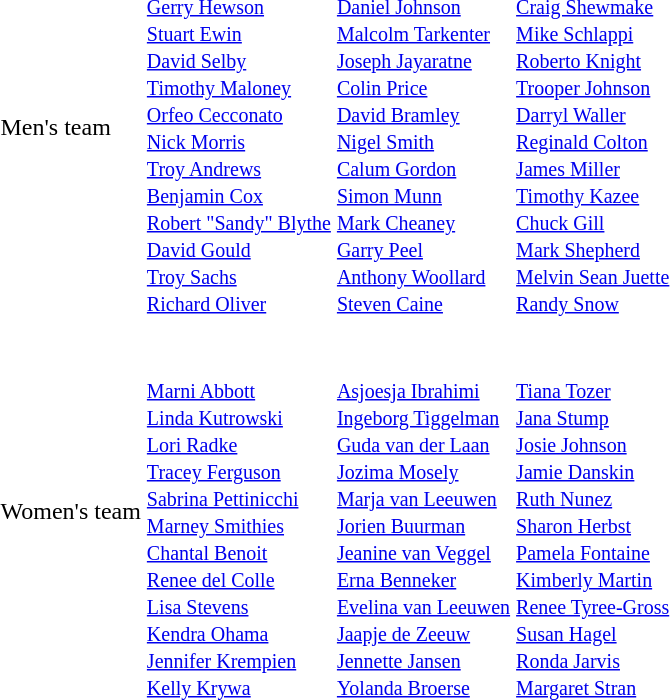<table>
<tr>
<td>Men's team<br></td>
<td valign=top> <br><br><small><a href='#'>Gerry Hewson</a> <br>
<a href='#'>Stuart Ewin</a> <br>
<a href='#'>David Selby</a> <br>
<a href='#'>Timothy Maloney</a> <br>
<a href='#'>Orfeo Cecconato</a> <br>
<a href='#'>Nick Morris</a> <br>
<a href='#'>Troy Andrews</a> <br>
<a href='#'>Benjamin Cox</a> <br>
<a href='#'>Robert "Sandy" Blythe</a> <br>
<a href='#'>David Gould</a> <br>
<a href='#'>Troy Sachs</a> <br>
<a href='#'>Richard Oliver</a></small></td>
<td valign=top> <br><br><small><a href='#'>Daniel Johnson</a> <br>
<a href='#'>Malcolm Tarkenter</a> <br>
<a href='#'>Joseph Jayaratne</a> <br>
<a href='#'>Colin Price</a> <br>
<a href='#'>David Bramley</a> <br>
<a href='#'>Nigel Smith</a> <br>
<a href='#'>Calum Gordon</a> <br>
<a href='#'>Simon Munn</a> <br>
<a href='#'>Mark Cheaney</a> <br>
<a href='#'>Garry Peel</a> <br>
<a href='#'>Anthony Woollard</a> <br>
<a href='#'>Steven Caine</a></small></td>
<td valign=top> <br><br><small><a href='#'>Craig Shewmake</a> <br>
<a href='#'>Mike Schlappi</a> <br>
<a href='#'>Roberto Knight</a> <br>
<a href='#'>Trooper Johnson</a> <br>
<a href='#'>Darryl Waller</a> <br>
<a href='#'>Reginald Colton</a> <br>
<a href='#'>James Miller</a> <br>
<a href='#'>Timothy Kazee</a> <br>
<a href='#'>Chuck Gill</a> <br>
<a href='#'>Mark Shepherd</a> <br>
<a href='#'>Melvin Sean Juette</a> <br>
<a href='#'>Randy Snow</a></small></td>
</tr>
<tr>
<td>Women's team<br></td>
<td valign=top> <br><br><small><a href='#'>Marni Abbott</a> <br>
<a href='#'>Linda Kutrowski</a> <br>
<a href='#'>Lori Radke</a> <br>
<a href='#'>Tracey Ferguson</a> <br>
<a href='#'>Sabrina Pettinicchi</a> <br>
<a href='#'>Marney Smithies</a> <br>
<a href='#'>Chantal Benoit</a> <br>
<a href='#'>Renee del Colle</a> <br>
<a href='#'>Lisa Stevens</a> <br>
<a href='#'>Kendra Ohama</a> <br>
<a href='#'>Jennifer Krempien</a> <br>
<a href='#'>Kelly Krywa</a></small></td>
<td valign=top> <br><br><small><a href='#'>Asjoesja Ibrahimi</a> <br>
<a href='#'>Ingeborg Tiggelman</a> <br>
<a href='#'>Guda van der Laan</a> <br>
<a href='#'>Jozima Mosely</a> <br>
<a href='#'>Marja van Leeuwen</a> <br>
<a href='#'>Jorien Buurman</a> <br>
<a href='#'>Jeanine van Veggel</a> <br>
<a href='#'>Erna Benneker</a> <br>
<a href='#'>Evelina van Leeuwen</a> <br>
<a href='#'>Jaapje de Zeeuw</a> <br>
<a href='#'>Jennette Jansen</a> <br>
<a href='#'>Yolanda Broerse</a></small></td>
<td valign=top> <br><br><small><a href='#'>Tiana Tozer</a> <br>
<a href='#'>Jana Stump</a> <br>
<a href='#'>Josie Johnson</a> <br>
<a href='#'>Jamie Danskin</a> <br>
<a href='#'>Ruth Nunez</a> <br>
<a href='#'>Sharon Herbst</a> <br>
<a href='#'>Pamela Fontaine</a> <br>
<a href='#'>Kimberly Martin</a> <br>
<a href='#'>Renee Tyree-Gross</a> <br>
<a href='#'>Susan Hagel</a> <br>
<a href='#'>Ronda Jarvis</a> <br>
<a href='#'>Margaret Stran</a></small></td>
</tr>
</table>
